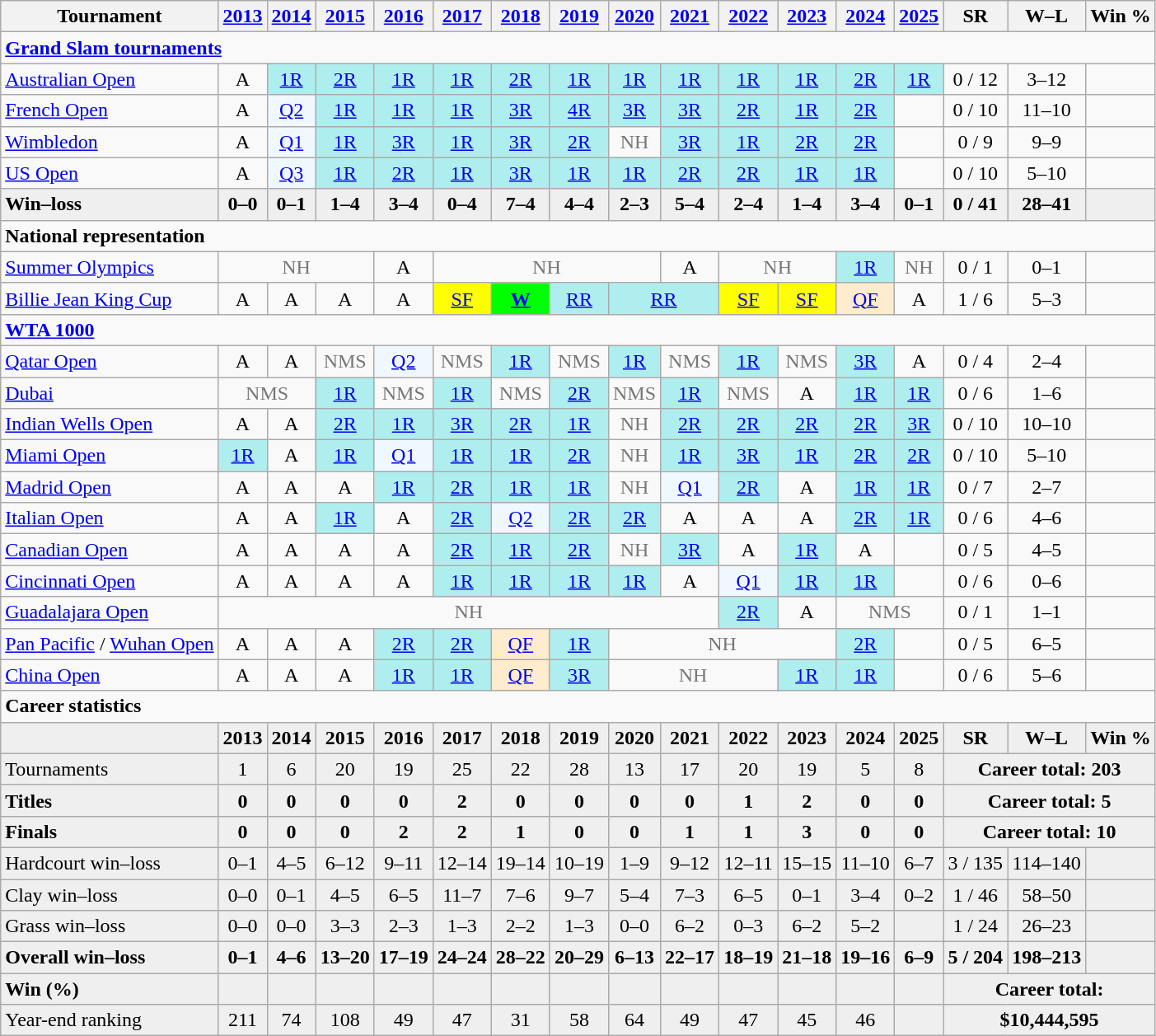<table class="wikitable nowrap" style=text-align:center>
<tr>
<th>Tournament</th>
<th><a href='#'>2013</a></th>
<th><a href='#'>2014</a></th>
<th><a href='#'>2015</a></th>
<th><a href='#'>2016</a></th>
<th><a href='#'>2017</a></th>
<th><a href='#'>2018</a></th>
<th><a href='#'>2019</a></th>
<th><a href='#'>2020</a></th>
<th><a href='#'>2021</a></th>
<th><a href='#'>2022</a></th>
<th><a href='#'>2023</a></th>
<th><a href='#'>2024</a></th>
<th><a href='#'>2025</a></th>
<th>SR</th>
<th>W–L</th>
<th>Win %</th>
</tr>
<tr>
<td colspan="17" style="text-align:left"><strong><a href='#'>Grand Slam tournaments</a></strong></td>
</tr>
<tr>
<td align=left><a href='#'>Australian Open</a></td>
<td>A</td>
<td style=background:#afeeee><a href='#'>1R</a></td>
<td style=background:#afeeee><a href='#'>2R</a></td>
<td style=background:#afeeee><a href='#'>1R</a></td>
<td style=background:#afeeee><a href='#'>1R</a></td>
<td style=background:#afeeee><a href='#'>2R</a></td>
<td style=background:#afeeee><a href='#'>1R</a></td>
<td style=background:#afeeee><a href='#'>1R</a></td>
<td style=background:#afeeee><a href='#'>1R</a></td>
<td style=background:#afeeee><a href='#'>1R</a></td>
<td bgcolor=afeeee><a href='#'>1R</a></td>
<td style=background:#afeeee><a href='#'>2R</a></td>
<td style=background:#afeeee><a href='#'>1R</a></td>
<td>0 / 12</td>
<td>3–12</td>
<td></td>
</tr>
<tr>
<td align=left><a href='#'>French Open</a></td>
<td>A</td>
<td bgcolor=f0f8ff><a href='#'>Q2</a></td>
<td style=background:#afeeee><a href='#'>1R</a></td>
<td style=background:#afeeee><a href='#'>1R</a></td>
<td style=background:#afeeee><a href='#'>1R</a></td>
<td style=background:#afeeee><a href='#'>3R</a></td>
<td style=background:#afeeee><a href='#'>4R</a></td>
<td style=background:#afeeee><a href='#'>3R</a></td>
<td style=background:#afeeee><a href='#'>3R</a></td>
<td bgcolor=afeeee><a href='#'>2R</a></td>
<td style=background:#afeeee><a href='#'>1R</a></td>
<td style=background:#afeeee><a href='#'>2R</a></td>
<td></td>
<td>0 / 10</td>
<td>11–10</td>
<td></td>
</tr>
<tr>
<td align=left><a href='#'>Wimbledon</a></td>
<td>A</td>
<td bgcolor=f0f8ff><a href='#'>Q1</a></td>
<td style=background:#afeeee><a href='#'>1R</a></td>
<td style=background:#afeeee><a href='#'>3R</a></td>
<td style=background:#afeeee><a href='#'>1R</a></td>
<td style=background:#afeeee><a href='#'>3R</a></td>
<td style=background:#afeeee><a href='#'>2R</a></td>
<td style=color:#767676>NH</td>
<td style=background:#afeeee><a href='#'>3R</a></td>
<td bgcolor=afeeee><a href='#'>1R</a></td>
<td style=background:#afeeee><a href='#'>2R</a></td>
<td style=background:#afeeee><a href='#'>2R</a></td>
<td></td>
<td>0 / 9</td>
<td>9–9</td>
<td></td>
</tr>
<tr>
<td align=left><a href='#'>US Open</a></td>
<td>A</td>
<td bgcolor=f0f8ff><a href='#'>Q3</a></td>
<td style=background:#afeeee><a href='#'>1R</a></td>
<td style=background:#afeeee><a href='#'>2R</a></td>
<td style=background:#afeeee><a href='#'>1R</a></td>
<td style=background:#afeeee><a href='#'>3R</a></td>
<td style=background:#afeeee><a href='#'>1R</a></td>
<td style=background:#afeeee><a href='#'>1R</a></td>
<td style=background:#afeeee><a href='#'>2R</a></td>
<td style=background:#afeeee><a href='#'>2R</a></td>
<td style=background:#afeeee><a href='#'>1R</a></td>
<td style=background:#afeeee><a href='#'>1R</a></td>
<td></td>
<td>0 / 10</td>
<td>5–10</td>
<td></td>
</tr>
<tr style=font-weight:bold;background:#efefef>
<td style=text-align:left>Win–loss</td>
<td>0–0</td>
<td>0–1</td>
<td>1–4</td>
<td>3–4</td>
<td>0–4</td>
<td>7–4</td>
<td>4–4</td>
<td>2–3</td>
<td>5–4</td>
<td>2–4</td>
<td>1–4</td>
<td>3–4</td>
<td>0–1</td>
<td>0 / 41</td>
<td>28–41</td>
<td></td>
</tr>
<tr>
<td colspan="17" align="left"><strong>National representation</strong></td>
</tr>
<tr>
<td style=text-align:left><a href='#'>Summer Olympics</a></td>
<td colspan=3 style=color:#767676>NH</td>
<td>A</td>
<td colspan=4 style=color:#767676>NH</td>
<td>A</td>
<td colspan=2 style=color:#767676>NH</td>
<td style=background:#afeeee><a href='#'>1R</a></td>
<td style=color:#767676>NH</td>
<td>0 / 1</td>
<td>0–1</td>
<td></td>
</tr>
<tr>
<td align=left><a href='#'>Billie Jean King Cup</a></td>
<td>A</td>
<td>A</td>
<td>A</td>
<td>A</td>
<td bgcolor=yellow><a href='#'>SF</a></td>
<td bgcolor=lime><strong><a href='#'>W</a></strong></td>
<td bgcolor=afeeee><a href='#'>RR</a></td>
<td colspan=2 bgcolor=afeeee><a href='#'>RR</a></td>
<td bgcolor=yellow><a href='#'>SF</a></td>
<td bgcolor=yellow><a href='#'>SF</a></td>
<td bgcolor=ffebcd><a href='#'>QF</a></td>
<td>A</td>
<td>1 / 6</td>
<td>5–3</td>
<td></td>
</tr>
<tr>
<td colspan="17" style="text-align:left"><strong><a href='#'>WTA 1000</a></strong></td>
</tr>
<tr>
<td align=left><a href='#'>Qatar Open</a></td>
<td>A</td>
<td>A</td>
<td style="color:#767676">NMS</td>
<td bgcolor=f0f8ff><a href='#'>Q2</a></td>
<td style="color:#767676">NMS</td>
<td style=background:#afeeee><a href='#'>1R</a></td>
<td style="color:#767676">NMS</td>
<td style=background:#afeeee><a href='#'>1R</a></td>
<td style="color:#767676">NMS</td>
<td style=background:#afeeee><a href='#'>1R</a></td>
<td style="color:#767676">NMS</td>
<td style=background:#afeeee><a href='#'>3R</a></td>
<td>A</td>
<td>0 / 4</td>
<td>2–4</td>
<td></td>
</tr>
<tr>
<td align=left><a href='#'>Dubai</a></td>
<td colspan="2" style="color:#767676">NMS</td>
<td style=background:#afeeee><a href='#'>1R</a></td>
<td style="color:#767676">NMS</td>
<td style=background:#afeeee><a href='#'>1R</a></td>
<td style="color:#767676">NMS</td>
<td style=background:#afeeee><a href='#'>2R</a></td>
<td style="color:#767676">NMS</td>
<td style=background:#afeeee><a href='#'>1R</a></td>
<td style="color:#767676">NMS</td>
<td>A</td>
<td style=background:#afeeee><a href='#'>1R</a></td>
<td style=background:#afeeee><a href='#'>1R</a></td>
<td>0 / 6</td>
<td>1–6</td>
<td></td>
</tr>
<tr>
<td align=left><a href='#'>Indian Wells Open</a></td>
<td>A</td>
<td>A</td>
<td style=background:#afeeee><a href='#'>2R</a></td>
<td style=background:#afeeee><a href='#'>1R</a></td>
<td style=background:#afeeee><a href='#'>3R</a></td>
<td style=background:#afeeee><a href='#'>2R</a></td>
<td style=background:#afeeee><a href='#'>1R</a></td>
<td style="color:#767676">NH</td>
<td style=background:#afeeee><a href='#'>2R</a></td>
<td bgcolor=afeeee><a href='#'>2R</a></td>
<td bgcolor=afeeee><a href='#'>2R</a></td>
<td bgcolor=afeeee><a href='#'>2R</a></td>
<td bgcolor=afeeee><a href='#'>3R</a></td>
<td>0 / 10</td>
<td>10–10</td>
<td></td>
</tr>
<tr>
<td align=left><a href='#'>Miami Open</a></td>
<td style=background:#afeeee><a href='#'>1R</a></td>
<td>A</td>
<td style=background:#afeeee><a href='#'>1R</a></td>
<td bgcolor=f0f8ff><a href='#'>Q1</a></td>
<td style=background:#afeeee><a href='#'>1R</a></td>
<td style=background:#afeeee><a href='#'>1R</a></td>
<td style=background:#afeeee><a href='#'>2R</a></td>
<td style="color:#767676">NH</td>
<td style=background:#afeeee><a href='#'>1R</a></td>
<td bgcolor=afeeee><a href='#'>3R</a></td>
<td bgcolor=afeeee><a href='#'>1R</a></td>
<td bgcolor=afeeee><a href='#'>2R</a></td>
<td bgcolor=afeeee><a href='#'>2R</a></td>
<td>0 / 10</td>
<td>5–10</td>
<td></td>
</tr>
<tr>
<td align=left><a href='#'>Madrid Open</a></td>
<td>A</td>
<td>A</td>
<td>A</td>
<td style=background:#afeeee><a href='#'>1R</a></td>
<td style=background:#afeeee><a href='#'>2R</a></td>
<td style=background:#afeeee><a href='#'>1R</a></td>
<td style=background:#afeeee><a href='#'>1R</a></td>
<td style="color:#767676">NH</td>
<td bgcolor=f0f8ff><a href='#'>Q1</a></td>
<td bgcolor=afeeee><a href='#'>2R</a></td>
<td>A</td>
<td style=background:#afeeee><a href='#'>1R</a></td>
<td style=background:#afeeee><a href='#'>1R</a></td>
<td>0 / 7</td>
<td>2–7</td>
<td></td>
</tr>
<tr>
<td align=left><a href='#'>Italian Open</a></td>
<td>A</td>
<td>A</td>
<td style=background:#afeeee><a href='#'>1R</a></td>
<td>A</td>
<td style=background:#afeeee><a href='#'>2R</a></td>
<td bgcolor=f0f8ff><a href='#'>Q2</a></td>
<td style=background:#afeeee><a href='#'>2R</a></td>
<td style=background:#afeeee><a href='#'>2R</a></td>
<td>A</td>
<td>A</td>
<td>A</td>
<td style=background:#afeeee><a href='#'>2R</a></td>
<td style=background:#afeeee><a href='#'>1R</a></td>
<td>0 / 6</td>
<td>4–6</td>
<td></td>
</tr>
<tr>
<td align=left><a href='#'>Canadian Open</a></td>
<td>A</td>
<td>A</td>
<td>A</td>
<td>A</td>
<td style=background:#afeeee><a href='#'>2R</a></td>
<td style=background:#afeeee><a href='#'>1R</a></td>
<td style=background:#afeeee><a href='#'>2R</a></td>
<td style=color:#767676>NH</td>
<td style=background:#afeeee><a href='#'>3R</a></td>
<td>A</td>
<td style=background:#afeeee><a href='#'>1R</a></td>
<td>A</td>
<td></td>
<td>0 / 5</td>
<td>4–5</td>
<td></td>
</tr>
<tr>
<td align=left><a href='#'>Cincinnati Open</a></td>
<td>A</td>
<td>A</td>
<td>A</td>
<td>A</td>
<td style=background:#afeeee><a href='#'>1R</a></td>
<td style=background:#afeeee><a href='#'>1R</a></td>
<td style=background:#afeeee><a href='#'>1R</a></td>
<td style=background:#afeeee><a href='#'>1R</a></td>
<td>A</td>
<td bgcolor=f0f8ff><a href='#'>Q1</a></td>
<td style=background:#afeeee><a href='#'>1R</a></td>
<td style=background:#afeeee><a href='#'>1R</a></td>
<td></td>
<td>0 / 6</td>
<td>0–6</td>
<td></td>
</tr>
<tr>
<td align="left"><a href='#'>Guadalajara Open</a></td>
<td colspan="9" style="color:#767676">NH</td>
<td bgcolor="afeeee"><a href='#'>2R</a></td>
<td>A</td>
<td colspan=2 style="color:#767676">NMS</td>
<td>0 / 1</td>
<td>1–1</td>
<td></td>
</tr>
<tr>
<td align=left><a href='#'>Pan Pacific</a> / <a href='#'>Wuhan Open</a></td>
<td>A</td>
<td>A</td>
<td>A</td>
<td style=background:#afeeee><a href='#'>2R</a></td>
<td style=background:#afeeee><a href='#'>2R</a></td>
<td style=background:#ffebcd><a href='#'>QF</a></td>
<td style=background:#afeeee><a href='#'>1R</a></td>
<td colspan="4" style="color:#767676">NH</td>
<td style=background:#afeeee><a href='#'>2R</a></td>
<td></td>
<td>0 / 5</td>
<td>6–5</td>
<td></td>
</tr>
<tr>
<td align=left><a href='#'>China Open</a></td>
<td>A</td>
<td>A</td>
<td>A</td>
<td style=background:#afeeee><a href='#'>1R</a></td>
<td style=background:#afeeee><a href='#'>1R</a></td>
<td style=background:#ffebcd><a href='#'>QF</a></td>
<td style=background:#afeeee><a href='#'>3R</a></td>
<td colspan="3" style="color:#767676">NH</td>
<td style=background:#afeeee><a href='#'>1R</a></td>
<td style=background:#afeeee><a href='#'>1R</a></td>
<td></td>
<td>0 / 6</td>
<td>5–6</td>
<td></td>
</tr>
<tr>
<td colspan="17" style="text-align:left"><strong>Career statistics</strong></td>
</tr>
<tr style=font-weight:bold;background:#efefef>
<td></td>
<td>2013</td>
<td>2014</td>
<td>2015</td>
<td>2016</td>
<td>2017</td>
<td>2018</td>
<td>2019</td>
<td>2020</td>
<td>2021</td>
<td>2022</td>
<td>2023</td>
<td>2024</td>
<td>2025</td>
<td>SR</td>
<td>W–L</td>
<td>Win %</td>
</tr>
<tr style=background:#efefef>
<td style=text-align:left>Tournaments</td>
<td>1</td>
<td>6</td>
<td>20</td>
<td>19</td>
<td>25</td>
<td>22</td>
<td>28</td>
<td>13</td>
<td>17</td>
<td>20</td>
<td>19</td>
<td>5</td>
<td>8</td>
<td colspan="3"><strong>Career total: 203</strong></td>
</tr>
<tr style=font-weight:bold;background:#efefef>
<td style=text-align:left>Titles</td>
<td>0</td>
<td>0</td>
<td>0</td>
<td>0</td>
<td>2</td>
<td>0</td>
<td>0</td>
<td>0</td>
<td>0</td>
<td>1</td>
<td>2</td>
<td>0</td>
<td>0</td>
<td colspan="3">Career total: 5</td>
</tr>
<tr style=font-weight:bold;background:#efefef>
<td style=text-align:left>Finals</td>
<td>0</td>
<td>0</td>
<td>0</td>
<td>2</td>
<td>2</td>
<td>1</td>
<td>0</td>
<td>0</td>
<td>1</td>
<td>1</td>
<td>3</td>
<td>0</td>
<td>0</td>
<td colspan="3">Career total: 10</td>
</tr>
<tr bgcolor=efefef>
<td align=left>Hardcourt win–loss</td>
<td>0–1</td>
<td>4–5</td>
<td>6–12</td>
<td>9–11</td>
<td>12–14</td>
<td>19–14</td>
<td>10–19</td>
<td>1–9</td>
<td>9–12</td>
<td>12–11</td>
<td>15–15</td>
<td>11–10</td>
<td>6–7</td>
<td>3 / 135</td>
<td>114–140</td>
<td></td>
</tr>
<tr bgcolor=efefef>
<td align=left>Clay win–loss</td>
<td>0–0</td>
<td>0–1</td>
<td>4–5</td>
<td>6–5</td>
<td>11–7</td>
<td>7–6</td>
<td>9–7</td>
<td>5–4</td>
<td>7–3</td>
<td>6–5</td>
<td>0–1</td>
<td>3–4</td>
<td>0–2</td>
<td>1 / 46</td>
<td>58–50</td>
<td></td>
</tr>
<tr bgcolor=efefef>
<td align=left>Grass win–loss</td>
<td>0–0</td>
<td>0–0</td>
<td>3–3</td>
<td>2–3</td>
<td>1–3</td>
<td>2–2</td>
<td>1–3</td>
<td>0–0</td>
<td>6–2</td>
<td>0–3</td>
<td>6–2</td>
<td>5–2</td>
<td></td>
<td>1 / 24</td>
<td>26–23</td>
<td></td>
</tr>
<tr style=font-weight:bold;background:#efefef>
<td style=text-align:left>Overall win–loss</td>
<td>0–1</td>
<td>4–6</td>
<td>13–20</td>
<td>17–19</td>
<td>24–24</td>
<td>28–22</td>
<td>20–29</td>
<td>6–13</td>
<td>22–17</td>
<td>18–19</td>
<td>21–18</td>
<td>19–16</td>
<td>6–9</td>
<td>5 / 204</td>
<td>198–213</td>
<td></td>
</tr>
<tr style=font-weight:bold;background:#efefef>
<td style=text-align:left>Win (%)</td>
<td></td>
<td></td>
<td></td>
<td></td>
<td></td>
<td></td>
<td></td>
<td></td>
<td></td>
<td></td>
<td></td>
<td></td>
<td></td>
<td colspan="3">Career total: </td>
</tr>
<tr style=background:#efefef>
<td align=left>Year-end ranking</td>
<td>211</td>
<td>74</td>
<td>108</td>
<td>49</td>
<td>47</td>
<td>31</td>
<td>58</td>
<td>64</td>
<td>49</td>
<td>47</td>
<td>45</td>
<td>46</td>
<td></td>
<td colspan="3"><strong>$10,444,595</strong></td>
</tr>
</table>
